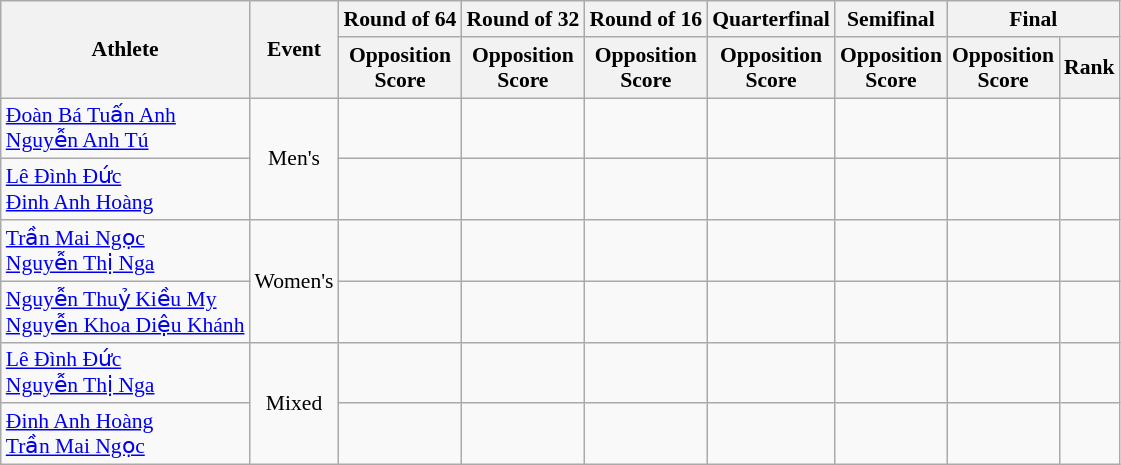<table class=wikitable style=font-size:90%;text-align:center>
<tr>
<th rowspan="2">Athlete</th>
<th rowspan="2">Event</th>
<th>Round of 64</th>
<th>Round of 32</th>
<th>Round of 16</th>
<th>Quarterfinal</th>
<th>Semifinal</th>
<th colspan="2">Final</th>
</tr>
<tr>
<th>Opposition<br>Score</th>
<th>Opposition<br>Score</th>
<th>Opposition<br>Score</th>
<th>Opposition<br>Score</th>
<th>Opposition<br>Score</th>
<th>Opposition<br>Score</th>
<th>Rank</th>
</tr>
<tr>
<td align=left><a href='#'>Đoàn Bá Tuấn Anh</a><br><a href='#'>Nguyễn Anh Tú</a></td>
<td rowspan="2">Men's</td>
<td></td>
<td></td>
<td></td>
<td></td>
<td></td>
<td></td>
<td></td>
</tr>
<tr>
<td align=left><a href='#'>Lê Đình Đức</a><br><a href='#'>Đinh Anh Hoàng</a></td>
<td></td>
<td></td>
<td></td>
<td></td>
<td></td>
<td></td>
<td></td>
</tr>
<tr>
<td align=left><a href='#'>Trần Mai Ngọc</a><br><a href='#'>Nguyễn Thị Nga</a></td>
<td rowspan="2">Women's</td>
<td></td>
<td></td>
<td></td>
<td></td>
<td></td>
<td></td>
<td></td>
</tr>
<tr>
<td align=left><a href='#'>Nguyễn Thuỷ Kiều My</a><br><a href='#'>Nguyễn Khoa Diệu Khánh</a></td>
<td></td>
<td></td>
<td></td>
<td></td>
<td></td>
<td></td>
<td></td>
</tr>
<tr>
<td align=left><a href='#'>Lê Đình Đức</a><br><a href='#'>Nguyễn Thị Nga</a></td>
<td rowspan="2">Mixed</td>
<td></td>
<td></td>
<td></td>
<td></td>
<td></td>
<td></td>
<td></td>
</tr>
<tr>
<td align="left"><a href='#'>Đinh Anh Hoàng</a><br><a href='#'>Trần Mai Ngọc</a></td>
<td></td>
<td></td>
<td></td>
<td></td>
<td></td>
<td></td>
<td></td>
</tr>
</table>
